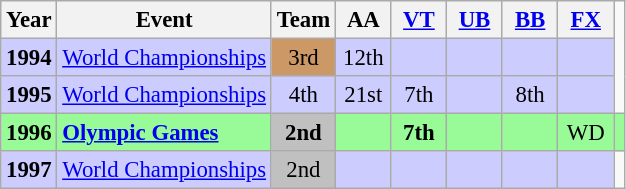<table class="wikitable" style="text-align:center; font-size: 95%;">
<tr>
<th>Year</th>
<th>Event</th>
<th style="width:30px;">Team</th>
<th style="width:30px;">AA</th>
<th style="width:30px;"><a href='#'>VT</a></th>
<th style="width:30px;"><a href='#'>UB</a></th>
<th style="width:30px;"><a href='#'>BB</a></th>
<th style="width:30px;"><a href='#'>FX</a></th>
</tr>
<tr bgcolor=#CCCCFF>
<td rowspan="1"><strong>1994</strong></td>
<td align=left><a href='#'>World Championships</a></td>
<td style="background:#c96;">3rd</td>
<td>12th</td>
<td></td>
<td></td>
<td></td>
<td></td>
</tr>
<tr bgcolor=#CCCCFF>
<td rowspan="1"><strong>1995</strong></td>
<td align=left><a href='#'>World Championships</a></td>
<td>4th</td>
<td>21st</td>
<td>7th</td>
<td></td>
<td>8th</td>
<td></td>
</tr>
<tr bgcolor=98FB98>
<td rowspan="1"><strong>1996</strong></td>
<td align=left><strong><a href='#'>Olympic Games</a></strong></td>
<td style="background:silver;"><strong>2nd</strong></td>
<td></td>
<td><strong>7th</strong></td>
<td></td>
<td></td>
<td>WD</td>
<td></td>
</tr>
<tr bgcolor=#CCCCFF>
<td rowspan="1"><strong>1997</strong></td>
<td align=left><a href='#'>World Championships</a></td>
<td style="background:silver;">2nd</td>
<td></td>
<td></td>
<td></td>
<td></td>
<td></td>
</tr>
</table>
